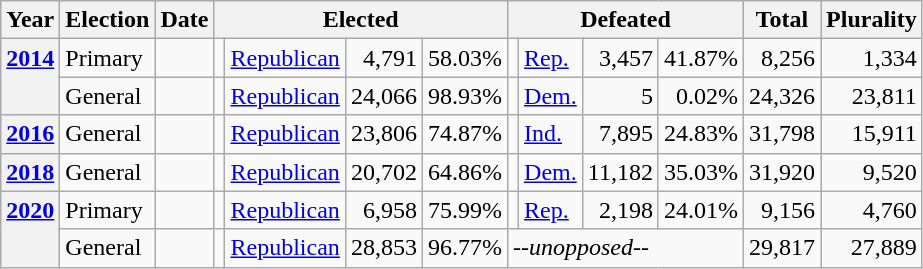<table class=wikitable>
<tr>
<th>Year</th>
<th>Election</th>
<th>Date</th>
<th ! colspan="4">Elected</th>
<th ! colspan="4">Defeated</th>
<th>Total</th>
<th>Plurality</th>
</tr>
<tr>
<th rowspan="2" valign="top"><a href='#'>2014</a></th>
<td valign="top">Primary</td>
<td valign="top"></td>
<td valign="top"></td>
<td valign="top" ><a href='#'>Republican</a></td>
<td valign="top" align="right">4,791</td>
<td valign="top" align="right">58.03%</td>
<td valign="top"></td>
<td valign="top" ><a href='#'>Rep.</a></td>
<td valign="top" align="right">3,457</td>
<td valign="top" align="right">41.87%</td>
<td valign="top" align="right">8,256</td>
<td valign="top" align="right">1,334</td>
</tr>
<tr>
<td valign="top">General</td>
<td valign="top"></td>
<td valign="top"></td>
<td valign="top" ><a href='#'>Republican</a></td>
<td valign="top" align="right">24,066</td>
<td valign="top" align="right">98.93%</td>
<td valign="top"></td>
<td valign="top" ><a href='#'>Dem.</a></td>
<td valign="top" align="right">5</td>
<td valign="top" align="right">0.02%</td>
<td valign="top" align="right">24,326</td>
<td valign="top" align="right">23,811</td>
</tr>
<tr>
<th valign="top"><a href='#'>2016</a></th>
<td valign="top">General</td>
<td valign="top"></td>
<td valign="top"></td>
<td valign="top" ><a href='#'>Republican</a></td>
<td valign="top" align="right">23,806</td>
<td valign="top" align="right">74.87%</td>
<td valign="top"></td>
<td valign="top" ><a href='#'>Ind.</a></td>
<td valign="top" align="right">7,895</td>
<td valign="top" align="right">24.83%</td>
<td valign="top" align="right">31,798</td>
<td valign="top" align="right">15,911</td>
</tr>
<tr>
<th valign="top"><a href='#'>2018</a></th>
<td valign="top">General</td>
<td valign="top"></td>
<td valign="top"></td>
<td valign="top" ><a href='#'>Republican</a></td>
<td valign="top" align="right">20,702</td>
<td valign="top" align="right">64.86%</td>
<td valign="top"></td>
<td valign="top" ><a href='#'>Dem.</a></td>
<td valign="top" align="right">11,182</td>
<td valign="top" align="right">35.03%</td>
<td valign="top" align="right">31,920</td>
<td valign="top" align="right">9,520</td>
</tr>
<tr>
<th rowspan="2" valign="top"><a href='#'>2020</a></th>
<td valign="top">Primary</td>
<td valign="top"></td>
<td valign="top"></td>
<td valign="top" ><a href='#'>Republican</a></td>
<td valign="top" align="right">6,958</td>
<td valign="top" align="right">75.99%</td>
<td valign="top"></td>
<td valign="top" ><a href='#'>Rep.</a></td>
<td valign="top" align="right">2,198</td>
<td valign="top" align="right">24.01%</td>
<td valign="top" align="right">9,156</td>
<td valign="top" align="right">4,760</td>
</tr>
<tr>
<td valign="top">General</td>
<td valign="top"></td>
<td valign="top"></td>
<td valign="top" ><a href='#'>Republican</a></td>
<td valign="top" align="right">28,853</td>
<td valign="top" align="right">96.77%</td>
<td valign="top" colspan="4">--<em>unopposed--</em></td>
<td valign="top" align="right">29,817</td>
<td valign="top" align="right">27,889</td>
</tr>
</table>
